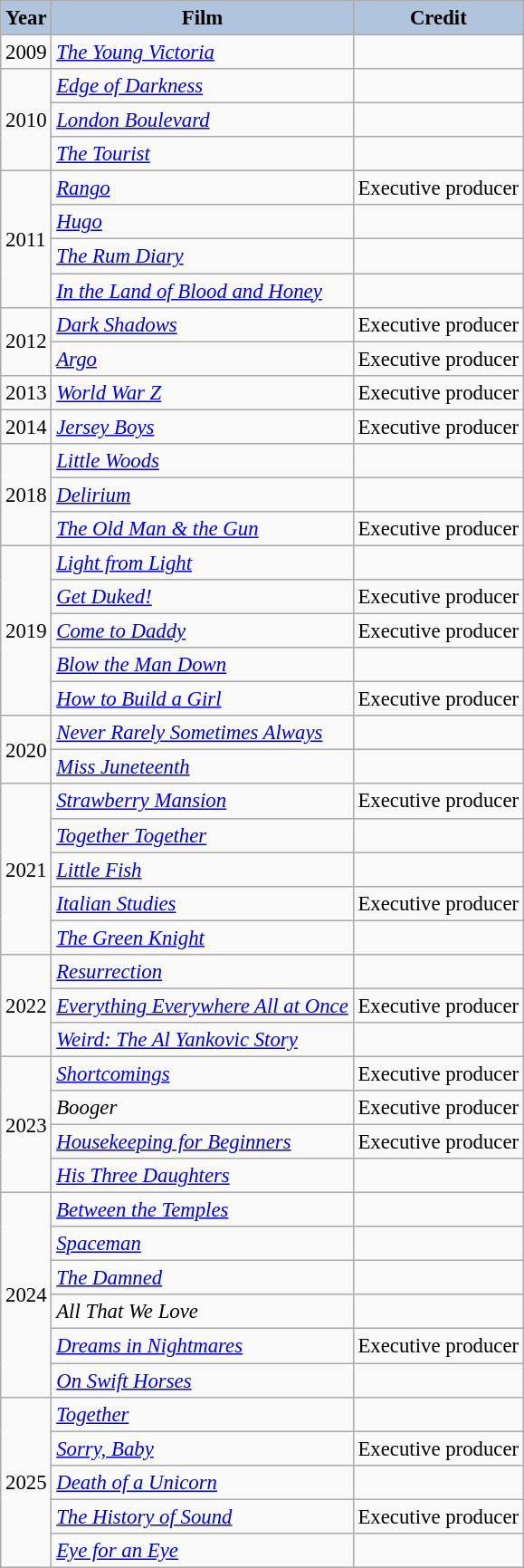<table class="wikitable" style="font-size:95%;">
<tr>
<th style="background:#B0C4DE;">Year</th>
<th style="background:#B0C4DE;">Film</th>
<th style="background:#B0C4DE;">Credit</th>
</tr>
<tr>
<td>2009</td>
<td><em><a href='#'>The Young Victoria</a></em></td>
<td></td>
</tr>
<tr>
<td rowspan=3>2010</td>
<td><em><a href='#'>Edge of Darkness</a></em></td>
<td></td>
</tr>
<tr>
<td><em><a href='#'>London Boulevard</a></em></td>
<td></td>
</tr>
<tr>
<td><em><a href='#'>The Tourist</a></em></td>
<td></td>
</tr>
<tr>
<td rowspan=4>2011</td>
<td><em><a href='#'>Rango</a></em></td>
<td>Executive producer</td>
</tr>
<tr>
<td><em><a href='#'>Hugo</a></em></td>
<td></td>
</tr>
<tr>
<td><em><a href='#'>The Rum Diary</a></em></td>
<td></td>
</tr>
<tr>
<td><em><a href='#'>In the Land of Blood and Honey</a></em></td>
<td></td>
</tr>
<tr>
<td rowspan=2>2012</td>
<td><em><a href='#'>Dark Shadows</a></em></td>
<td>Executive producer</td>
</tr>
<tr>
<td><em><a href='#'>Argo</a></em></td>
<td>Executive producer</td>
</tr>
<tr>
<td>2013</td>
<td><em><a href='#'>World War Z</a></em></td>
<td>Executive producer</td>
</tr>
<tr>
<td>2014</td>
<td><em><a href='#'>Jersey Boys</a></em></td>
<td>Executive producer</td>
</tr>
<tr>
<td rowspan=3>2018</td>
<td><em><a href='#'>Little Woods</a></em></td>
<td></td>
</tr>
<tr>
<td><em><a href='#'>Delirium</a></em></td>
<td></td>
</tr>
<tr>
<td><em><a href='#'>The Old Man & the Gun</a></em></td>
<td>Executive producer</td>
</tr>
<tr>
<td rowspan=5>2019</td>
<td><em><a href='#'>Light from Light</a></em></td>
<td></td>
</tr>
<tr>
<td><em><a href='#'>Get Duked!</a></em></td>
<td>Executive producer</td>
</tr>
<tr>
<td><em><a href='#'>Come to Daddy</a></em></td>
<td>Executive producer</td>
</tr>
<tr>
<td><em><a href='#'>Blow the Man Down</a></em></td>
<td></td>
</tr>
<tr>
<td><em><a href='#'>How to Build a Girl</a></em></td>
<td>Executive producer</td>
</tr>
<tr>
<td rowspan=2>2020</td>
<td><em><a href='#'>Never Rarely Sometimes Always</a></em></td>
<td></td>
</tr>
<tr>
<td><em><a href='#'>Miss Juneteenth</a></em></td>
<td></td>
</tr>
<tr>
<td rowspan=5>2021</td>
<td><em><a href='#'>Strawberry Mansion</a></em></td>
<td>Executive producer</td>
</tr>
<tr>
<td><em><a href='#'>Together Together</a></em></td>
<td></td>
</tr>
<tr>
<td><em><a href='#'>Little Fish</a></em></td>
<td></td>
</tr>
<tr>
<td><em><a href='#'>Italian Studies</a></em></td>
<td>Executive producer</td>
</tr>
<tr>
<td><em><a href='#'>The Green Knight</a></em></td>
<td></td>
</tr>
<tr>
<td rowspan="3">2022</td>
<td><em><a href='#'>Resurrection</a></em></td>
<td></td>
</tr>
<tr>
<td><em><a href='#'>Everything Everywhere All at Once</a></em></td>
<td>Executive producer</td>
</tr>
<tr>
<td><em><a href='#'>Weird: The Al Yankovic Story</a></em></td>
<td></td>
</tr>
<tr>
<td rowspan="4">2023</td>
<td><em><a href='#'>Shortcomings</a></em></td>
<td>Executive producer</td>
</tr>
<tr>
<td><em>Booger</em></td>
<td>Executive producer</td>
</tr>
<tr>
<td><em><a href='#'>Housekeeping for Beginners</a></em></td>
<td>Executive producer</td>
</tr>
<tr>
<td><em><a href='#'>His Three Daughters</a></em></td>
<td></td>
</tr>
<tr>
<td rowspan="6">2024</td>
<td><em><a href='#'>Between the Temples</a></em></td>
<td></td>
</tr>
<tr>
<td><em><a href='#'>Spaceman</a></em></td>
<td></td>
</tr>
<tr>
<td><em><a href='#'>The Damned</a></em></td>
<td></td>
</tr>
<tr>
<td><em>All That We Love</em></td>
<td></td>
</tr>
<tr>
<td><em><a href='#'>Dreams in Nightmares</a></em></td>
<td>Executive producer</td>
</tr>
<tr>
<td><em><a href='#'>On Swift Horses</a></em></td>
<td></td>
</tr>
<tr>
<td rowspan="5">2025</td>
<td><em><a href='#'>Together</a></em></td>
<td></td>
</tr>
<tr>
<td><em><a href='#'>Sorry, Baby</a></em></td>
<td>Executive producer</td>
</tr>
<tr>
<td><em><a href='#'>Death of a Unicorn</a></em></td>
<td></td>
</tr>
<tr>
<td><em><a href='#'>The History of Sound</a></em></td>
<td>Executive producer</td>
</tr>
<tr>
<td><em><a href='#'>Eye for an Eye</a></em></td>
<td></td>
</tr>
</table>
